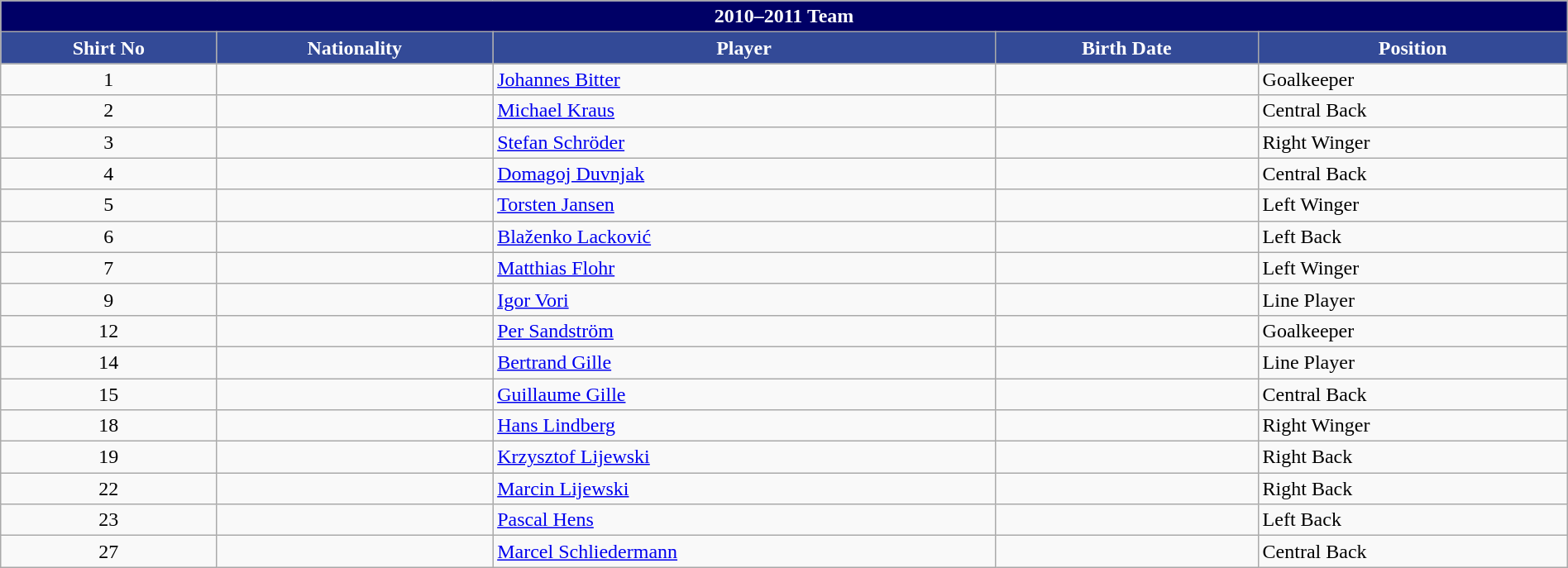<table class="wikitable collapsible collapsed" style="width:100%;">
<tr>
<th colspan=5 style="background-color:#000066;color:white;text-align:center;">2010–2011 Team</th>
</tr>
<tr>
<th style="color:white; background:#334A97">Shirt No</th>
<th style="color:white; background:#334A97">Nationality</th>
<th style="color:white; background:#334A97">Player</th>
<th style="color:white; background:#334A97">Birth Date</th>
<th style="color:white; background:#334A97">Position</th>
</tr>
<tr>
<td align=center>1</td>
<td></td>
<td><a href='#'>Johannes Bitter</a></td>
<td></td>
<td>Goalkeeper</td>
</tr>
<tr>
<td align=center>2</td>
<td></td>
<td><a href='#'>Michael Kraus</a></td>
<td></td>
<td>Central Back</td>
</tr>
<tr>
<td align=center>3</td>
<td></td>
<td><a href='#'>Stefan Schröder</a></td>
<td></td>
<td>Right Winger</td>
</tr>
<tr>
<td align=center>4</td>
<td></td>
<td><a href='#'>Domagoj Duvnjak</a></td>
<td></td>
<td>Central Back</td>
</tr>
<tr>
<td align=center>5</td>
<td></td>
<td><a href='#'>Torsten Jansen</a></td>
<td></td>
<td>Left Winger</td>
</tr>
<tr>
<td align=center>6</td>
<td></td>
<td><a href='#'>Blaženko Lacković</a></td>
<td></td>
<td>Left Back</td>
</tr>
<tr>
<td align=center>7</td>
<td></td>
<td><a href='#'>Matthias Flohr</a></td>
<td></td>
<td>Left Winger</td>
</tr>
<tr>
<td align=center>9</td>
<td></td>
<td><a href='#'>Igor Vori</a></td>
<td></td>
<td>Line Player</td>
</tr>
<tr>
<td align=center>12</td>
<td></td>
<td><a href='#'>Per Sandström</a></td>
<td></td>
<td>Goalkeeper</td>
</tr>
<tr>
<td align=center>14</td>
<td></td>
<td><a href='#'>Bertrand Gille</a></td>
<td></td>
<td>Line Player</td>
</tr>
<tr>
<td align=center>15</td>
<td></td>
<td><a href='#'>Guillaume Gille</a></td>
<td></td>
<td>Central Back</td>
</tr>
<tr>
<td align=center>18</td>
<td></td>
<td><a href='#'>Hans Lindberg</a></td>
<td></td>
<td>Right Winger</td>
</tr>
<tr>
<td align=center>19</td>
<td></td>
<td><a href='#'>Krzysztof Lijewski</a></td>
<td></td>
<td>Right Back</td>
</tr>
<tr>
<td align=center>22</td>
<td></td>
<td><a href='#'>Marcin Lijewski</a></td>
<td></td>
<td>Right Back</td>
</tr>
<tr>
<td align=center>23</td>
<td></td>
<td><a href='#'>Pascal Hens</a></td>
<td></td>
<td>Left Back</td>
</tr>
<tr>
<td align=center>27</td>
<td></td>
<td><a href='#'>Marcel Schliedermann</a></td>
<td></td>
<td>Central Back</td>
</tr>
</table>
